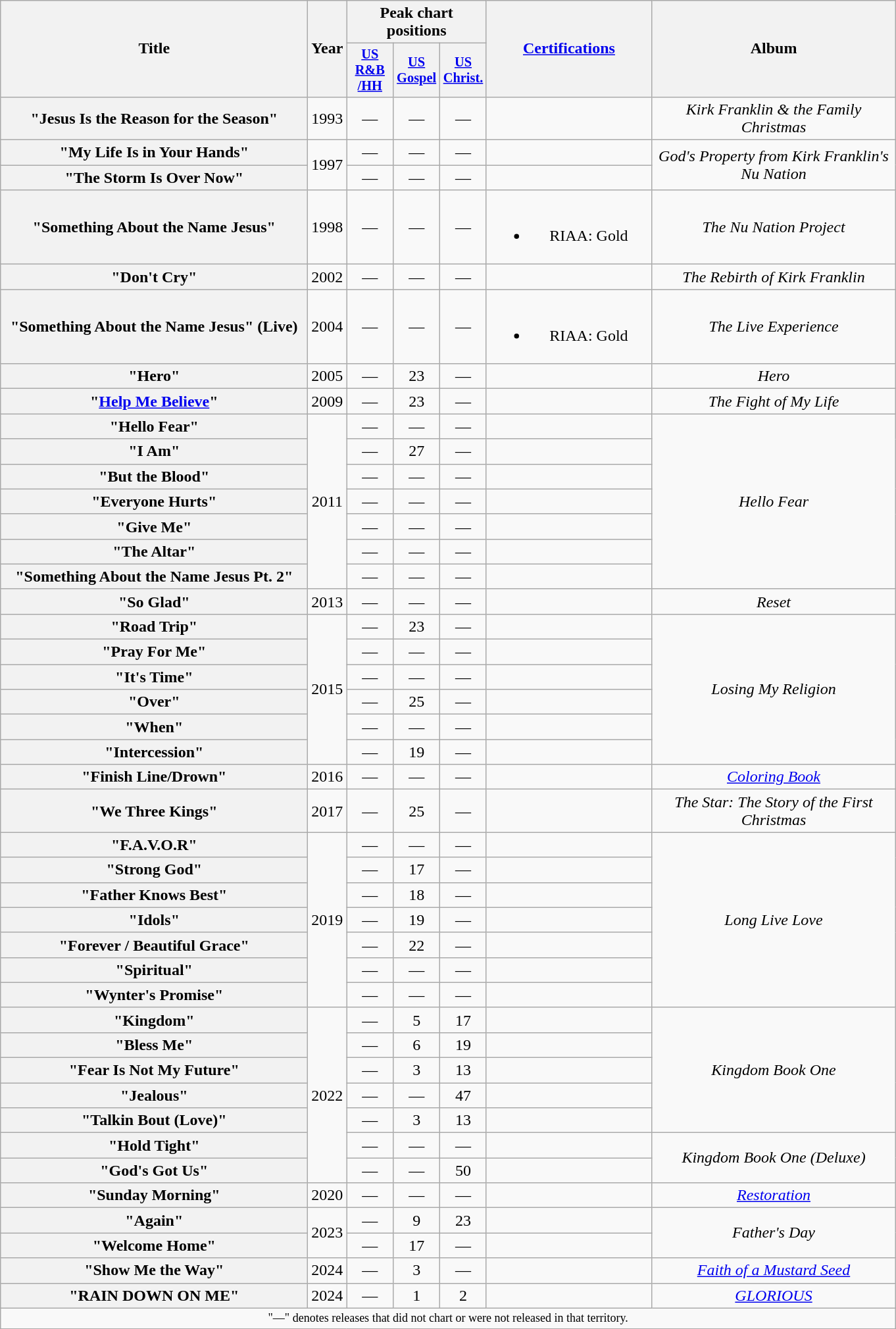<table class="wikitable plainrowheaders" style="text-align:center;" border="1">
<tr>
<th scope="col"  rowspan=2 style="width:19em;">Title</th>
<th scope="col"  rowspan=2>Year</th>
<th scope="col"  colspan=3>Peak chart positions</th>
<th scope="col" rowspan="2" style="width:10em;"><a href='#'>Certifications</a></th>
<th scope="col"  rowspan=2 style="width:15em;">Album</th>
</tr>
<tr>
<th scope="col" style="width:3em;font-size:85%;"><a href='#'>US<br>R&B<br>/HH</a><br></th>
<th scope="col" style="width:3em;font-size:85%;"><a href='#'>US<br>Gospel</a><br></th>
<th scope="col" style="width:3em;font-size:85%;"><a href='#'>US<br>Christ.</a><br></th>
</tr>
<tr>
<th scope="row">"Jesus Is the Reason for the Season"<br></th>
<td>1993</td>
<td>—</td>
<td>—</td>
<td>—</td>
<td></td>
<td><em>Kirk Franklin & the Family Christmas</em></td>
</tr>
<tr>
<th scope="row">"My Life Is in Your Hands"<br></th>
<td rowspan=2>1997</td>
<td>—</td>
<td>—</td>
<td>—</td>
<td></td>
<td rowspan=2><em>God's Property from Kirk Franklin's Nu Nation</em></td>
</tr>
<tr>
<th scope="row">"The Storm Is Over Now"<br></th>
<td>—</td>
<td>—</td>
<td>—</td>
<td></td>
</tr>
<tr>
<th scope="row">"Something About the Name Jesus"	<br></th>
<td>1998</td>
<td>—</td>
<td>—</td>
<td>—</td>
<td><br><ul><li>RIAA: Gold</li></ul></td>
<td><em>The Nu Nation Project</em></td>
</tr>
<tr>
<th scope="row">"Don't Cry"<br></th>
<td>2002</td>
<td>—</td>
<td>—</td>
<td>—</td>
<td></td>
<td><em>The Rebirth of Kirk Franklin</em></td>
</tr>
<tr>
<th scope="row">"Something About the Name Jesus" (Live)	<br></th>
<td>2004</td>
<td>—</td>
<td>—</td>
<td>—</td>
<td><br><ul><li>RIAA: Gold</li></ul></td>
<td><em>The Live Experience</em></td>
</tr>
<tr>
<th scope="row">"Hero"<br></th>
<td>2005</td>
<td>—</td>
<td>23</td>
<td>—</td>
<td></td>
<td rowspan=1><em>Hero</em></td>
</tr>
<tr>
<th scope="row">"<a href='#'>Help Me Believe</a>"</th>
<td>2009</td>
<td>—</td>
<td>23</td>
<td>—</td>
<td></td>
<td rowspan=1><em>The Fight of My Life</em></td>
</tr>
<tr>
<th scope="row">"Hello Fear"</th>
<td rowspan=7>2011</td>
<td>—</td>
<td>—</td>
<td>—</td>
<td></td>
<td rowspan=7><em>Hello Fear</em></td>
</tr>
<tr>
<th scope="row">"I Am"</th>
<td>—</td>
<td>27</td>
<td>—</td>
<td></td>
</tr>
<tr>
<th scope="row">"But the Blood"</th>
<td>—</td>
<td>—</td>
<td>—</td>
<td></td>
</tr>
<tr>
<th scope="row">"Everyone Hurts"</th>
<td>—</td>
<td>—</td>
<td>—</td>
<td></td>
</tr>
<tr>
<th scope="row">"Give Me" <br></th>
<td>—</td>
<td>—</td>
<td>—</td>
<td></td>
</tr>
<tr>
<th scope="row">"The Altar" <br></th>
<td>—</td>
<td>—</td>
<td>—</td>
<td></td>
</tr>
<tr>
<th scope="row">"Something About the Name Jesus Pt. 2" <br></th>
<td>—</td>
<td>—</td>
<td>—</td>
<td></td>
</tr>
<tr>
<th scope="row">"So Glad" <br></th>
<td>2013</td>
<td>—</td>
<td>—</td>
<td>—</td>
<td></td>
<td><em>Reset</em></td>
</tr>
<tr>
<th scope="row">"Road Trip"</th>
<td rowspan=6>2015</td>
<td>—</td>
<td>23</td>
<td>—</td>
<td></td>
<td rowspan=6><em>Losing My Religion</em></td>
</tr>
<tr>
<th scope="row">"Pray For Me"</th>
<td>—</td>
<td>—</td>
<td>—</td>
<td></td>
</tr>
<tr>
<th scope="row">"It's Time"  <br></th>
<td>—</td>
<td>—</td>
<td>—</td>
<td></td>
</tr>
<tr>
<th scope="row">"Over"</th>
<td>—</td>
<td>25</td>
<td>—</td>
<td></td>
</tr>
<tr>
<th scope="row">"When"  <br></th>
<td>—</td>
<td>—</td>
<td>—</td>
<td></td>
</tr>
<tr>
<th scope="row">"Intercession"</th>
<td>—</td>
<td>19</td>
<td>—</td>
<td></td>
</tr>
<tr>
<th scope="row">"Finish Line/Drown"<br></th>
<td rowspan=1>2016</td>
<td>—</td>
<td>—</td>
<td>—</td>
<td></td>
<td><em><a href='#'>Coloring Book</a></em></td>
</tr>
<tr>
<th scope="row">"We Three Kings"</th>
<td>2017</td>
<td>—</td>
<td>25</td>
<td>—</td>
<td></td>
<td><em>The Star: The Story of the First Christmas</em></td>
</tr>
<tr>
<th scope="row">"F.A.V.O.R"</th>
<td rowspan=7>2019</td>
<td>—</td>
<td>—</td>
<td>—</td>
<td></td>
<td rowspan=7><em>Long Live Love</em></td>
</tr>
<tr>
<th scope="row">"Strong God"</th>
<td>—</td>
<td>17</td>
<td>—</td>
<td></td>
</tr>
<tr>
<th scope="row">"Father Knows Best"</th>
<td>—</td>
<td>18</td>
<td>—</td>
<td></td>
</tr>
<tr>
<th scope="row">"Idols"</th>
<td>—</td>
<td>19</td>
<td>—</td>
<td></td>
</tr>
<tr>
<th scope="row">"Forever / Beautiful Grace"</th>
<td>—</td>
<td>22</td>
<td>—</td>
<td></td>
</tr>
<tr>
<th scope="row">"Spiritual"</th>
<td>—</td>
<td>—</td>
<td>—</td>
<td></td>
</tr>
<tr>
<th scope="row">"Wynter's Promise"</th>
<td>—</td>
<td>—</td>
<td>—</td>
<td></td>
</tr>
<tr>
<th scope="row">"Kingdom"<br></th>
<td rowspan=7>2022</td>
<td>—</td>
<td>5</td>
<td>17</td>
<td></td>
<td rowspan=5><em>Kingdom Book One</em></td>
</tr>
<tr>
<th scope="row">"Bless Me"<br></th>
<td>—</td>
<td>6</td>
<td>19</td>
<td></td>
</tr>
<tr>
<th scope="row">"Fear Is Not My Future"<br></th>
<td>—</td>
<td>3</td>
<td>13</td>
<td></td>
</tr>
<tr>
<th scope="row">"Jealous"<br></th>
<td>—</td>
<td>—</td>
<td>47</td>
<td></td>
</tr>
<tr>
<th scope="row">"Talkin Bout (Love)"<br></th>
<td>—</td>
<td>3</td>
<td>13</td>
<td></td>
</tr>
<tr>
<th scope="row">"Hold Tight"<br></th>
<td>—</td>
<td>—</td>
<td>—</td>
<td></td>
<td rowspan="2"><em>Kingdom Book One (Deluxe)</em></td>
</tr>
<tr>
<th scope="row">"God's Got Us"<br></th>
<td>—</td>
<td>—</td>
<td>50</td>
<td></td>
</tr>
<tr>
<th scope="row">"Sunday Morning"<br></th>
<td>2020</td>
<td>—</td>
<td>—</td>
<td>—</td>
<td></td>
<td><em><a href='#'>Restoration</a></em></td>
</tr>
<tr>
<th scope="row">"Again"<br></th>
<td rowspan=2>2023</td>
<td>—</td>
<td>9</td>
<td>23</td>
<td></td>
<td rowspan=2><em>Father's Day</em></td>
</tr>
<tr>
<th scope="row">"Welcome Home"</th>
<td>—</td>
<td>17</td>
<td>—</td>
<td></td>
</tr>
<tr>
<th scope="row">"Show Me the Way"<br></th>
<td>2024</td>
<td>—</td>
<td>3</td>
<td>—</td>
<td></td>
<td><em><a href='#'>Faith of a Mustard Seed</a></em></td>
</tr>
<tr>
<th scope="row">"RAIN DOWN ON ME"<br></th>
<td>2024</td>
<td>—</td>
<td>1</td>
<td>2</td>
<td></td>
<td><em><a href='#'>GLORIOUS</a></em></td>
</tr>
<tr>
<td colspan="9" style="text-align:center; font-size:9pt;">"—" denotes releases that did not chart or were not released in that territory.</td>
</tr>
</table>
